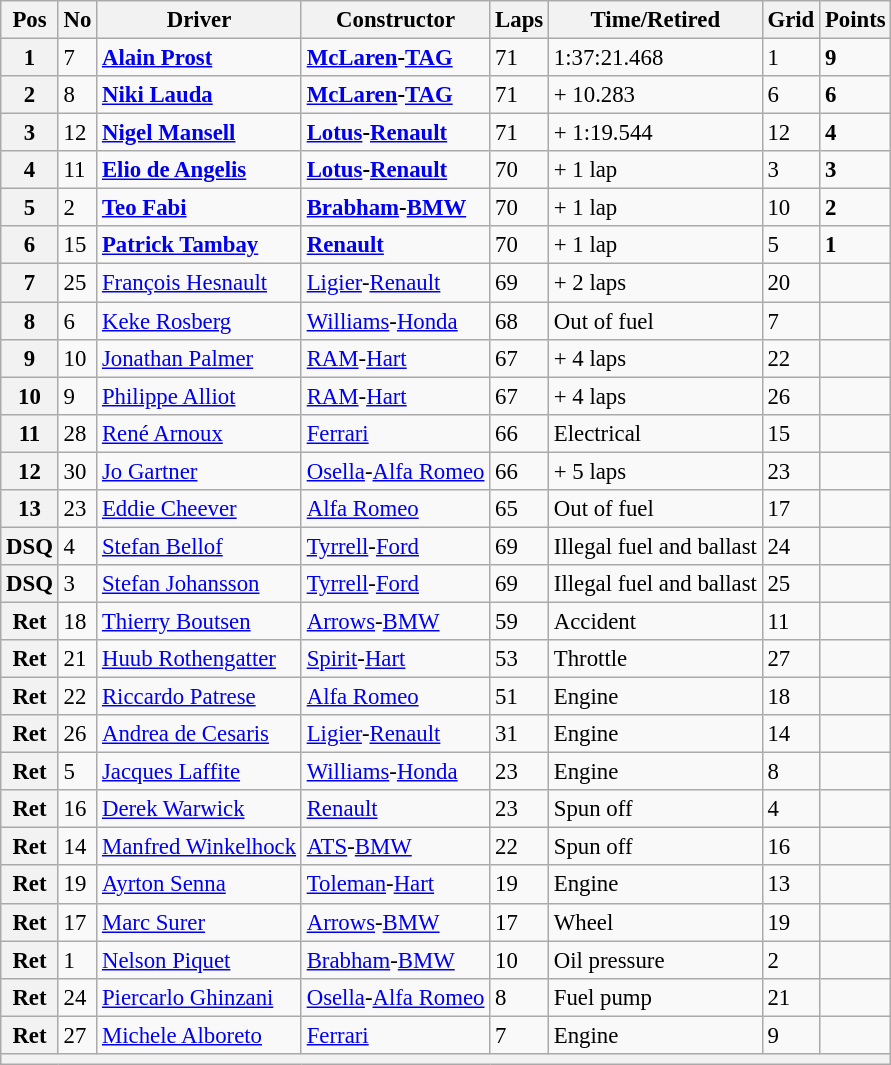<table class="wikitable" style="font-size: 95%;">
<tr>
<th>Pos</th>
<th>No</th>
<th>Driver</th>
<th>Constructor</th>
<th>Laps</th>
<th>Time/Retired</th>
<th>Grid</th>
<th>Points</th>
</tr>
<tr>
<th>1</th>
<td>7</td>
<td> <strong><a href='#'>Alain Prost</a></strong></td>
<td><strong><a href='#'>McLaren</a>-<a href='#'>TAG</a></strong></td>
<td>71</td>
<td>1:37:21.468</td>
<td>1</td>
<td><strong>9</strong></td>
</tr>
<tr>
<th>2</th>
<td>8</td>
<td> <strong><a href='#'>Niki Lauda</a></strong></td>
<td><strong><a href='#'>McLaren</a>-<a href='#'>TAG</a></strong></td>
<td>71</td>
<td>+ 10.283</td>
<td>6</td>
<td><strong>6</strong></td>
</tr>
<tr>
<th>3</th>
<td>12</td>
<td> <strong><a href='#'>Nigel Mansell</a></strong></td>
<td><strong><a href='#'>Lotus</a>-<a href='#'>Renault</a></strong></td>
<td>71</td>
<td>+ 1:19.544</td>
<td>12</td>
<td><strong>4</strong></td>
</tr>
<tr>
<th>4</th>
<td>11</td>
<td> <strong><a href='#'>Elio de Angelis</a></strong></td>
<td><strong><a href='#'>Lotus</a>-<a href='#'>Renault</a></strong></td>
<td>70</td>
<td>+ 1 lap</td>
<td>3</td>
<td><strong>3</strong></td>
</tr>
<tr>
<th>5</th>
<td>2</td>
<td> <strong><a href='#'>Teo Fabi</a></strong></td>
<td><strong><a href='#'>Brabham</a>-<a href='#'>BMW</a></strong></td>
<td>70</td>
<td>+ 1 lap</td>
<td>10</td>
<td><strong>2</strong></td>
</tr>
<tr>
<th>6</th>
<td>15</td>
<td> <strong><a href='#'>Patrick Tambay</a></strong></td>
<td><strong><a href='#'>Renault</a></strong></td>
<td>70</td>
<td>+ 1 lap</td>
<td>5</td>
<td><strong>1</strong></td>
</tr>
<tr>
<th>7</th>
<td>25</td>
<td> <a href='#'>François Hesnault</a></td>
<td><a href='#'>Ligier</a>-<a href='#'>Renault</a></td>
<td>69</td>
<td>+ 2 laps</td>
<td>20</td>
<td> </td>
</tr>
<tr>
<th>8</th>
<td>6</td>
<td> <a href='#'>Keke Rosberg</a></td>
<td><a href='#'>Williams</a>-<a href='#'>Honda</a></td>
<td>68</td>
<td>Out of fuel</td>
<td>7</td>
<td> </td>
</tr>
<tr>
<th>9</th>
<td>10</td>
<td> <a href='#'>Jonathan Palmer</a></td>
<td><a href='#'>RAM</a>-<a href='#'>Hart</a></td>
<td>67</td>
<td>+ 4 laps</td>
<td>22</td>
<td> </td>
</tr>
<tr>
<th>10</th>
<td>9</td>
<td> <a href='#'>Philippe Alliot</a></td>
<td><a href='#'>RAM</a>-<a href='#'>Hart</a></td>
<td>67</td>
<td>+ 4 laps</td>
<td>26</td>
<td> </td>
</tr>
<tr>
<th>11</th>
<td>28</td>
<td> <a href='#'>René Arnoux</a></td>
<td><a href='#'>Ferrari</a></td>
<td>66</td>
<td>Electrical</td>
<td>15</td>
<td> </td>
</tr>
<tr>
<th>12</th>
<td>30</td>
<td> <a href='#'>Jo Gartner</a></td>
<td><a href='#'>Osella</a>-<a href='#'>Alfa Romeo</a></td>
<td>66</td>
<td>+ 5 laps</td>
<td>23</td>
<td> </td>
</tr>
<tr>
<th>13</th>
<td>23</td>
<td> <a href='#'>Eddie Cheever</a></td>
<td><a href='#'>Alfa Romeo</a></td>
<td>65</td>
<td>Out of fuel</td>
<td>17</td>
<td> </td>
</tr>
<tr>
<th>DSQ</th>
<td>4</td>
<td> <a href='#'>Stefan Bellof</a></td>
<td><a href='#'>Tyrrell</a>-<a href='#'>Ford</a></td>
<td>69</td>
<td>Illegal fuel and ballast</td>
<td>24</td>
<td> </td>
</tr>
<tr>
<th>DSQ</th>
<td>3</td>
<td> <a href='#'>Stefan Johansson</a></td>
<td><a href='#'>Tyrrell</a>-<a href='#'>Ford</a></td>
<td>69</td>
<td>Illegal fuel and ballast</td>
<td>25</td>
<td> </td>
</tr>
<tr>
<th>Ret</th>
<td>18</td>
<td> <a href='#'>Thierry Boutsen</a></td>
<td><a href='#'>Arrows</a>-<a href='#'>BMW</a></td>
<td>59</td>
<td>Accident</td>
<td>11</td>
<td> </td>
</tr>
<tr>
<th>Ret</th>
<td>21</td>
<td> <a href='#'>Huub Rothengatter</a></td>
<td><a href='#'>Spirit</a>-<a href='#'>Hart</a></td>
<td>53</td>
<td>Throttle</td>
<td>27</td>
<td> </td>
</tr>
<tr>
<th>Ret</th>
<td>22</td>
<td> <a href='#'>Riccardo Patrese</a></td>
<td><a href='#'>Alfa Romeo</a></td>
<td>51</td>
<td>Engine</td>
<td>18</td>
<td> </td>
</tr>
<tr>
<th>Ret</th>
<td>26</td>
<td> <a href='#'>Andrea de Cesaris</a></td>
<td><a href='#'>Ligier</a>-<a href='#'>Renault</a></td>
<td>31</td>
<td>Engine</td>
<td>14</td>
<td> </td>
</tr>
<tr>
<th>Ret</th>
<td>5</td>
<td> <a href='#'>Jacques Laffite</a></td>
<td><a href='#'>Williams</a>-<a href='#'>Honda</a></td>
<td>23</td>
<td>Engine</td>
<td>8</td>
<td> </td>
</tr>
<tr>
<th>Ret</th>
<td>16</td>
<td> <a href='#'>Derek Warwick</a></td>
<td><a href='#'>Renault</a></td>
<td>23</td>
<td>Spun off</td>
<td>4</td>
<td> </td>
</tr>
<tr>
<th>Ret</th>
<td>14</td>
<td> <a href='#'>Manfred Winkelhock</a></td>
<td><a href='#'>ATS</a>-<a href='#'>BMW</a></td>
<td>22</td>
<td>Spun off</td>
<td>16</td>
<td> </td>
</tr>
<tr>
<th>Ret</th>
<td>19</td>
<td> <a href='#'>Ayrton Senna</a></td>
<td><a href='#'>Toleman</a>-<a href='#'>Hart</a></td>
<td>19</td>
<td>Engine</td>
<td>13</td>
<td> </td>
</tr>
<tr>
<th>Ret</th>
<td>17</td>
<td> <a href='#'>Marc Surer</a></td>
<td><a href='#'>Arrows</a>-<a href='#'>BMW</a></td>
<td>17</td>
<td>Wheel</td>
<td>19</td>
<td> </td>
</tr>
<tr>
<th>Ret</th>
<td>1</td>
<td> <a href='#'>Nelson Piquet</a></td>
<td><a href='#'>Brabham</a>-<a href='#'>BMW</a></td>
<td>10</td>
<td>Oil pressure</td>
<td>2</td>
<td> </td>
</tr>
<tr>
<th>Ret</th>
<td>24</td>
<td> <a href='#'>Piercarlo Ghinzani</a></td>
<td><a href='#'>Osella</a>-<a href='#'>Alfa Romeo</a></td>
<td>8</td>
<td>Fuel pump</td>
<td>21</td>
<td> </td>
</tr>
<tr>
<th>Ret</th>
<td>27</td>
<td> <a href='#'>Michele Alboreto</a></td>
<td><a href='#'>Ferrari</a></td>
<td>7</td>
<td>Engine</td>
<td>9</td>
<td> </td>
</tr>
<tr>
<th colspan="8"></th>
</tr>
</table>
